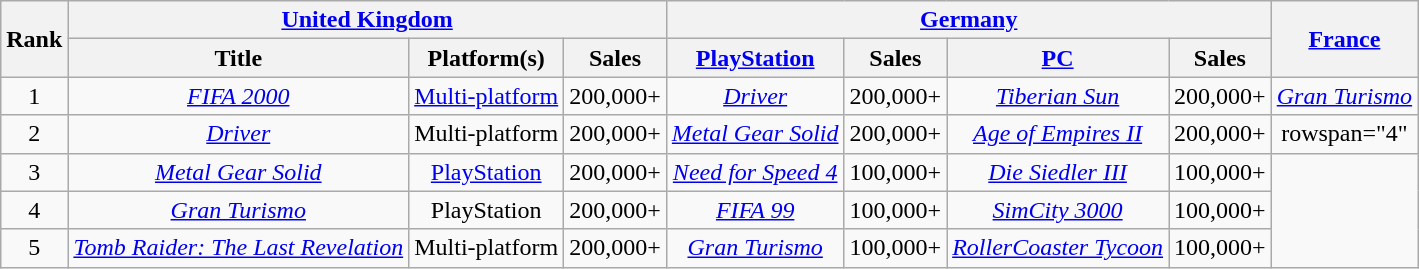<table class="wikitable sortable" style="text-align:center">
<tr>
<th rowspan="2">Rank</th>
<th colspan="3"><a href='#'>United Kingdom</a></th>
<th colspan="4"><a href='#'>Germany</a></th>
<th rowspan="2"><a href='#'>France</a></th>
</tr>
<tr>
<th>Title</th>
<th>Platform(s)</th>
<th>Sales</th>
<th><a href='#'>PlayStation</a></th>
<th>Sales</th>
<th><a href='#'>PC</a></th>
<th>Sales</th>
</tr>
<tr>
<td>1</td>
<td><em><a href='#'>FIFA 2000</a></em></td>
<td><a href='#'>Multi-platform</a></td>
<td>200,000+</td>
<td><em><a href='#'>Driver</a></em></td>
<td>200,000+</td>
<td><em><a href='#'>Tiberian Sun</a></em></td>
<td>200,000+</td>
<td><em><a href='#'>Gran Turismo</a></em></td>
</tr>
<tr>
<td>2</td>
<td><em><a href='#'>Driver</a></em></td>
<td>Multi-platform</td>
<td>200,000+</td>
<td><em><a href='#'>Metal Gear Solid</a></em></td>
<td>200,000+</td>
<td><em><a href='#'>Age of Empires II</a></em></td>
<td>200,000+</td>
<td>rowspan="4" </td>
</tr>
<tr>
<td>3</td>
<td><em><a href='#'>Metal Gear Solid</a></em></td>
<td><a href='#'>PlayStation</a></td>
<td>200,000+</td>
<td><em><a href='#'>Need for Speed 4</a></em></td>
<td>100,000+</td>
<td><em><a href='#'>Die Siedler III</a></em></td>
<td>100,000+</td>
</tr>
<tr>
<td>4</td>
<td><em><a href='#'>Gran Turismo</a></em></td>
<td>PlayStation</td>
<td>200,000+</td>
<td><em><a href='#'>FIFA 99</a></em></td>
<td>100,000+</td>
<td><em><a href='#'>SimCity 3000</a></em></td>
<td>100,000+</td>
</tr>
<tr>
<td>5</td>
<td><em><a href='#'>Tomb Raider: The Last Revelation</a></em></td>
<td>Multi-platform</td>
<td>200,000+</td>
<td><em><a href='#'>Gran Turismo</a></em></td>
<td>100,000+</td>
<td><em><a href='#'>RollerCoaster Tycoon</a></em></td>
<td>100,000+</td>
</tr>
</table>
